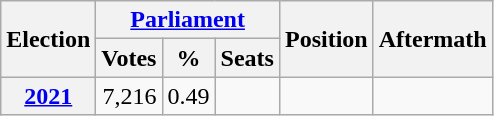<table class="wikitable" style="text-align: right;">
<tr>
<th rowspan="2">Election</th>
<th colspan="3"><a href='#'>Parliament</a></th>
<th rowspan="2">Position</th>
<th rowspan="2">Aftermath</th>
</tr>
<tr>
<th>Votes</th>
<th>%</th>
<th>Seats</th>
</tr>
<tr>
<th><a href='#'>2021</a></th>
<td>7,216</td>
<td>0.49</td>
<td></td>
<td style="text-align: center;"></td>
<td></td>
</tr>
</table>
